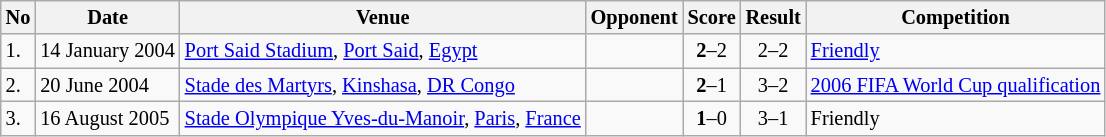<table class="wikitable" style="font-size:85%;">
<tr>
<th>No</th>
<th>Date</th>
<th>Venue</th>
<th>Opponent</th>
<th>Score</th>
<th>Result</th>
<th>Competition</th>
</tr>
<tr>
<td>1.</td>
<td>14 January 2004</td>
<td><a href='#'>Port Said Stadium</a>, <a href='#'>Port Said</a>, <a href='#'>Egypt</a></td>
<td></td>
<td align=center><strong>2</strong>–2</td>
<td align=center>2–2</td>
<td><a href='#'>Friendly</a></td>
</tr>
<tr>
<td>2.</td>
<td>20 June 2004</td>
<td><a href='#'>Stade des Martyrs</a>, <a href='#'>Kinshasa</a>, <a href='#'>DR Congo</a></td>
<td></td>
<td align=center><strong>2</strong>–1</td>
<td align=center>3–2</td>
<td><a href='#'>2006 FIFA World Cup qualification</a></td>
</tr>
<tr>
<td>3.</td>
<td>16 August 2005</td>
<td><a href='#'>Stade Olympique Yves-du-Manoir</a>, <a href='#'>Paris</a>, <a href='#'>France</a></td>
<td></td>
<td align=center><strong>1</strong>–0</td>
<td align=center>3–1</td>
<td>Friendly</td>
</tr>
</table>
